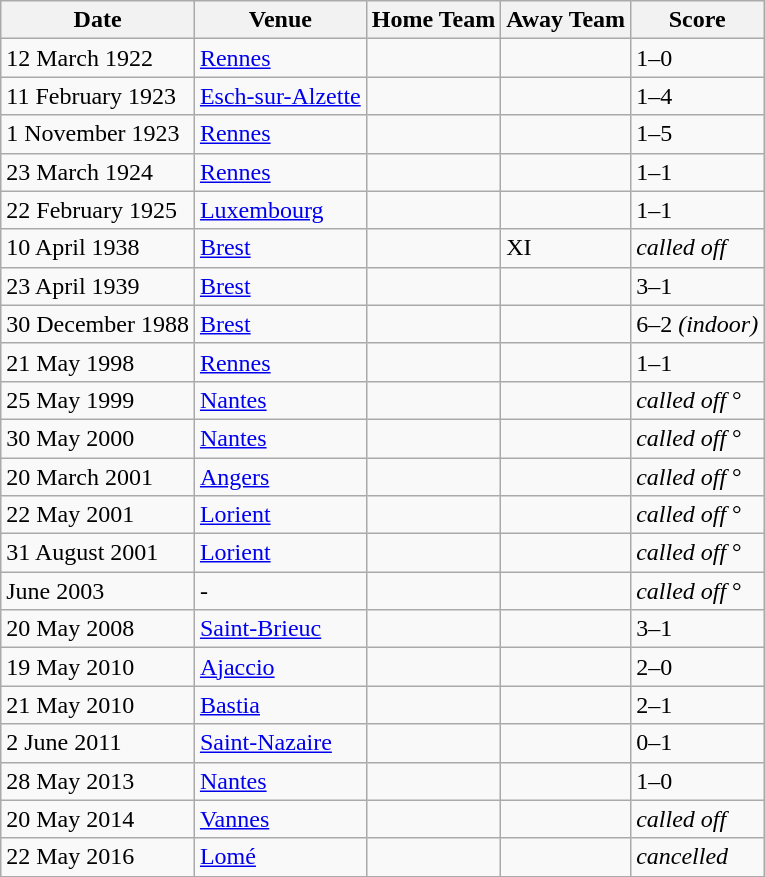<table class="wikitable">
<tr>
<th>Date</th>
<th>Venue</th>
<th>Home Team</th>
<th>Away Team</th>
<th>Score</th>
</tr>
<tr>
<td>12 March 1922</td>
<td><a href='#'>Rennes</a></td>
<td></td>
<td></td>
<td>1–0</td>
</tr>
<tr>
<td>11 February 1923</td>
<td><a href='#'>Esch-sur-Alzette</a></td>
<td></td>
<td></td>
<td>1–4</td>
</tr>
<tr>
<td>1 November 1923</td>
<td><a href='#'>Rennes</a></td>
<td></td>
<td></td>
<td>1–5</td>
</tr>
<tr>
<td>23 March 1924</td>
<td><a href='#'>Rennes</a></td>
<td></td>
<td></td>
<td>1–1</td>
</tr>
<tr>
<td>22 February 1925</td>
<td><a href='#'>Luxembourg</a></td>
<td></td>
<td></td>
<td>1–1</td>
</tr>
<tr>
<td>10 April 1938</td>
<td><a href='#'>Brest</a></td>
<td></td>
<td> XI</td>
<td><em>called off</em></td>
</tr>
<tr>
<td>23 April 1939</td>
<td><a href='#'>Brest</a></td>
<td></td>
<td></td>
<td>3–1</td>
</tr>
<tr>
<td>30 December 1988</td>
<td><a href='#'>Brest</a></td>
<td></td>
<td></td>
<td>6–2 <em>(indoor)</em></td>
</tr>
<tr>
<td>21 May 1998</td>
<td><a href='#'>Rennes</a></td>
<td></td>
<td></td>
<td>1–1</td>
</tr>
<tr>
<td>25 May 1999</td>
<td><a href='#'>Nantes</a></td>
<td></td>
<td></td>
<td><em>called off</em>  °</td>
</tr>
<tr>
<td>30 May 2000</td>
<td><a href='#'>Nantes</a></td>
<td></td>
<td></td>
<td><em>called off</em>  °</td>
</tr>
<tr>
<td>20 March 2001</td>
<td><a href='#'>Angers</a></td>
<td></td>
<td></td>
<td><em>called off</em>  °</td>
</tr>
<tr>
<td>22 May 2001</td>
<td><a href='#'>Lorient</a></td>
<td></td>
<td></td>
<td><em>called off</em>  °</td>
</tr>
<tr>
<td>31 August 2001</td>
<td><a href='#'>Lorient</a></td>
<td></td>
<td></td>
<td><em>called off</em>  °</td>
</tr>
<tr>
<td>June 2003</td>
<td>-</td>
<td></td>
<td></td>
<td><em>called off</em>  °</td>
</tr>
<tr>
<td>20 May 2008</td>
<td><a href='#'>Saint-Brieuc</a></td>
<td></td>
<td></td>
<td>3–1</td>
</tr>
<tr>
<td>19 May 2010</td>
<td><a href='#'>Ajaccio</a></td>
<td></td>
<td></td>
<td>2–0</td>
</tr>
<tr>
<td>21 May 2010</td>
<td><a href='#'>Bastia</a></td>
<td></td>
<td></td>
<td>2–1</td>
</tr>
<tr>
<td>2 June 2011</td>
<td><a href='#'>Saint-Nazaire</a></td>
<td></td>
<td></td>
<td>0–1</td>
</tr>
<tr>
<td>28 May 2013</td>
<td><a href='#'>Nantes</a></td>
<td></td>
<td></td>
<td>1–0</td>
</tr>
<tr>
<td>20 May 2014</td>
<td><a href='#'>Vannes</a></td>
<td></td>
<td></td>
<td><em>called off</em></td>
</tr>
<tr>
<td>22 May 2016</td>
<td><a href='#'>Lomé</a></td>
<td></td>
<td></td>
<td><em>cancelled</em></td>
</tr>
<tr>
</tr>
</table>
